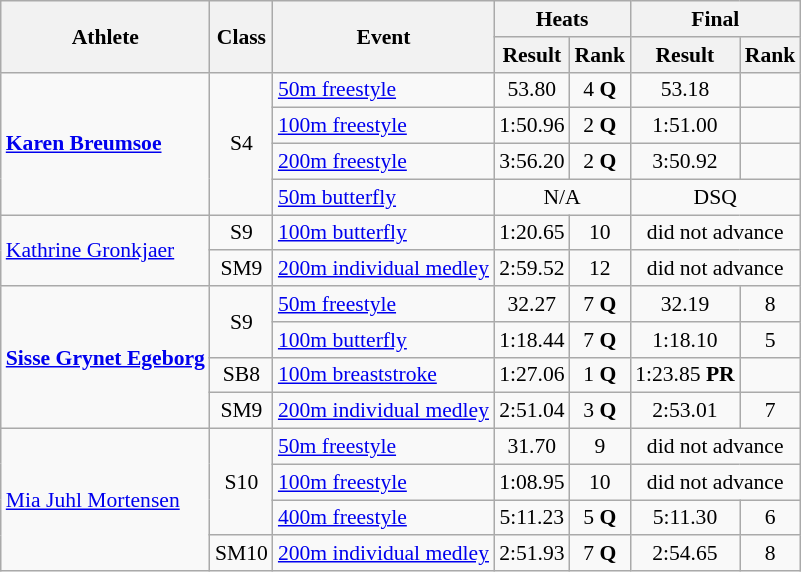<table class=wikitable style="font-size:90%">
<tr>
<th rowspan="2">Athlete</th>
<th rowspan="2">Class</th>
<th rowspan="2">Event</th>
<th colspan="2">Heats</th>
<th colspan="2">Final</th>
</tr>
<tr>
<th>Result</th>
<th>Rank</th>
<th>Result</th>
<th>Rank</th>
</tr>
<tr>
<td rowspan="4"><strong><a href='#'>Karen Breumsoe</a></strong></td>
<td rowspan="4" style="text-align:center;">S4</td>
<td><a href='#'>50m freestyle</a></td>
<td style="text-align:center;">53.80</td>
<td style="text-align:center;">4 <strong>Q</strong></td>
<td style="text-align:center;">53.18</td>
<td style="text-align:center;"></td>
</tr>
<tr>
<td><a href='#'>100m freestyle</a></td>
<td style="text-align:center;">1:50.96</td>
<td style="text-align:center;">2 <strong>Q</strong></td>
<td style="text-align:center;">1:51.00</td>
<td style="text-align:center;"></td>
</tr>
<tr>
<td><a href='#'>200m freestyle</a></td>
<td style="text-align:center;">3:56.20</td>
<td style="text-align:center;">2 <strong>Q</strong></td>
<td style="text-align:center;">3:50.92</td>
<td style="text-align:center;"></td>
</tr>
<tr>
<td><a href='#'>50m butterfly</a></td>
<td style="text-align:center;" colspan="2">N/A</td>
<td style="text-align:center;" colspan="2">DSQ</td>
</tr>
<tr>
<td rowspan="2"><a href='#'>Kathrine Gronkjaer</a></td>
<td style="text-align:center;">S9</td>
<td><a href='#'>100m butterfly</a></td>
<td style="text-align:center;">1:20.65</td>
<td style="text-align:center;">10</td>
<td style="text-align:center;" colspan="2">did not advance</td>
</tr>
<tr>
<td style="text-align:center;">SM9</td>
<td><a href='#'>200m individual medley</a></td>
<td style="text-align:center;">2:59.52</td>
<td style="text-align:center;">12</td>
<td style="text-align:center;" colspan="2">did not advance</td>
</tr>
<tr>
<td rowspan="4"><strong><a href='#'>Sisse Grynet Egeborg</a></strong></td>
<td rowspan="2" style="text-align:center;">S9</td>
<td><a href='#'>50m freestyle</a></td>
<td style="text-align:center;">32.27</td>
<td style="text-align:center;">7 <strong>Q</strong></td>
<td style="text-align:center;">32.19</td>
<td style="text-align:center;">8</td>
</tr>
<tr>
<td><a href='#'>100m butterfly</a></td>
<td style="text-align:center;">1:18.44</td>
<td style="text-align:center;">7 <strong>Q</strong></td>
<td style="text-align:center;">1:18.10</td>
<td style="text-align:center;">5</td>
</tr>
<tr>
<td style="text-align:center;">SB8</td>
<td><a href='#'>100m breaststroke</a></td>
<td style="text-align:center;">1:27.06</td>
<td style="text-align:center;">1 <strong>Q</strong></td>
<td style="text-align:center;">1:23.85 <strong>PR</strong></td>
<td style="text-align:center;"></td>
</tr>
<tr>
<td style="text-align:center;">SM9</td>
<td><a href='#'>200m individual medley</a></td>
<td style="text-align:center;">2:51.04</td>
<td style="text-align:center;">3 <strong>Q</strong></td>
<td style="text-align:center;">2:53.01</td>
<td style="text-align:center;">7</td>
</tr>
<tr>
<td rowspan="4"><a href='#'>Mia Juhl Mortensen</a></td>
<td rowspan="3" style="text-align:center;">S10</td>
<td><a href='#'>50m freestyle</a></td>
<td style="text-align:center;">31.70</td>
<td style="text-align:center;">9</td>
<td style="text-align:center;" colspan="2">did not advance</td>
</tr>
<tr>
<td><a href='#'>100m freestyle</a></td>
<td style="text-align:center;">1:08.95</td>
<td style="text-align:center;">10</td>
<td style="text-align:center;" colspan="2">did not advance</td>
</tr>
<tr>
<td><a href='#'>400m freestyle</a></td>
<td style="text-align:center;">5:11.23</td>
<td style="text-align:center;">5 <strong>Q</strong></td>
<td style="text-align:center;">5:11.30</td>
<td style="text-align:center;">6</td>
</tr>
<tr>
<td style="text-align:center;">SM10</td>
<td><a href='#'>200m individual medley</a></td>
<td style="text-align:center;">2:51.93</td>
<td style="text-align:center;">7 <strong>Q</strong></td>
<td style="text-align:center;">2:54.65</td>
<td style="text-align:center;">8</td>
</tr>
</table>
